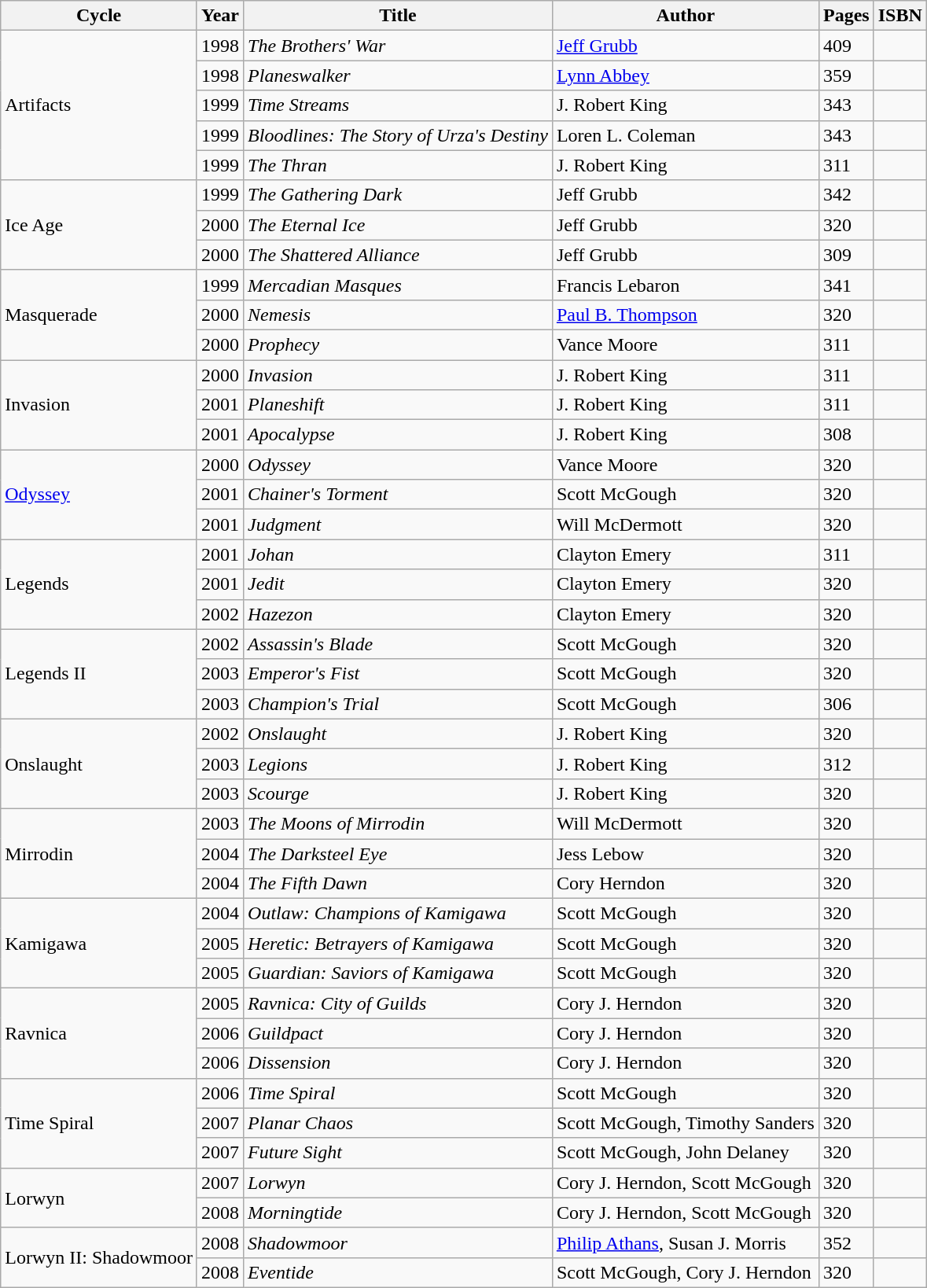<table class="wikitable">
<tr>
<th>Cycle</th>
<th>Year</th>
<th>Title</th>
<th>Author</th>
<th>Pages</th>
<th>ISBN</th>
</tr>
<tr>
<td rowspan="5">Artifacts</td>
<td>1998</td>
<td><em>The Brothers' War</em></td>
<td><a href='#'>Jeff Grubb</a></td>
<td>409</td>
<td></td>
</tr>
<tr>
<td>1998</td>
<td><em>Planeswalker</em></td>
<td><a href='#'>Lynn Abbey</a></td>
<td>359</td>
<td></td>
</tr>
<tr>
<td>1999</td>
<td><em>Time Streams</em></td>
<td>J. Robert King</td>
<td>343</td>
<td></td>
</tr>
<tr>
<td>1999</td>
<td><em>Bloodlines: The Story of Urza's Destiny</em></td>
<td>Loren L. Coleman</td>
<td>343</td>
<td></td>
</tr>
<tr>
<td>1999</td>
<td><em>The Thran</em></td>
<td>J. Robert King</td>
<td>311</td>
<td></td>
</tr>
<tr>
<td rowspan="3">Ice Age</td>
<td>1999</td>
<td><em>The Gathering Dark</em></td>
<td>Jeff Grubb</td>
<td>342</td>
<td></td>
</tr>
<tr>
<td>2000</td>
<td><em>The Eternal Ice</em></td>
<td>Jeff Grubb</td>
<td>320</td>
<td></td>
</tr>
<tr>
<td>2000</td>
<td><em>The Shattered Alliance</em></td>
<td>Jeff Grubb</td>
<td>309</td>
<td></td>
</tr>
<tr>
<td rowspan="3">Masquerade</td>
<td>1999</td>
<td><em>Mercadian Masques</em></td>
<td>Francis Lebaron</td>
<td>341</td>
<td></td>
</tr>
<tr>
<td>2000</td>
<td><em>Nemesis</em></td>
<td><a href='#'>Paul B. Thompson</a></td>
<td>320</td>
<td></td>
</tr>
<tr>
<td>2000</td>
<td><em>Prophecy</em></td>
<td>Vance Moore</td>
<td>311</td>
<td></td>
</tr>
<tr>
<td rowspan="3">Invasion</td>
<td>2000</td>
<td><em>Invasion</em></td>
<td>J. Robert King</td>
<td>311</td>
<td></td>
</tr>
<tr>
<td>2001</td>
<td><em>Planeshift</em></td>
<td>J. Robert King</td>
<td>311</td>
<td></td>
</tr>
<tr>
<td>2001</td>
<td><em>Apocalypse</em></td>
<td>J. Robert King</td>
<td>308</td>
<td></td>
</tr>
<tr>
<td rowspan="3"><a href='#'>Odyssey</a></td>
<td>2000</td>
<td><em>Odyssey</em></td>
<td>Vance Moore</td>
<td>320</td>
<td></td>
</tr>
<tr>
<td>2001</td>
<td><em>Chainer's Torment</em></td>
<td>Scott McGough</td>
<td>320</td>
<td></td>
</tr>
<tr>
<td>2001</td>
<td><em>Judgment</em></td>
<td>Will McDermott</td>
<td>320</td>
<td></td>
</tr>
<tr>
<td rowspan="3">Legends</td>
<td>2001</td>
<td><em>Johan</em></td>
<td>Clayton Emery</td>
<td>311</td>
<td></td>
</tr>
<tr>
<td>2001</td>
<td><em>Jedit</em></td>
<td>Clayton Emery</td>
<td>320</td>
<td></td>
</tr>
<tr>
<td>2002</td>
<td><em>Hazezon</em></td>
<td>Clayton Emery</td>
<td>320</td>
<td></td>
</tr>
<tr>
<td rowspan="3">Legends II</td>
<td>2002</td>
<td><em>Assassin's Blade</em></td>
<td>Scott McGough</td>
<td>320</td>
<td></td>
</tr>
<tr>
<td>2003</td>
<td><em>Emperor's Fist</em></td>
<td>Scott McGough</td>
<td>320</td>
<td></td>
</tr>
<tr>
<td>2003</td>
<td><em>Champion's Trial</em></td>
<td>Scott McGough</td>
<td>306</td>
<td></td>
</tr>
<tr>
<td rowspan="3">Onslaught</td>
<td>2002</td>
<td><em>Onslaught</em></td>
<td>J. Robert King</td>
<td>320</td>
<td></td>
</tr>
<tr>
<td>2003</td>
<td><em>Legions</em></td>
<td>J. Robert King</td>
<td>312</td>
<td></td>
</tr>
<tr>
<td>2003</td>
<td><em>Scourge</em></td>
<td>J. Robert King</td>
<td>320</td>
<td></td>
</tr>
<tr>
<td rowspan="3">Mirrodin</td>
<td>2003</td>
<td><em>The Moons of Mirrodin</em></td>
<td>Will McDermott</td>
<td>320</td>
<td></td>
</tr>
<tr>
<td>2004</td>
<td><em>The Darksteel Eye</em></td>
<td>Jess Lebow</td>
<td>320</td>
<td></td>
</tr>
<tr>
<td>2004</td>
<td><em>The Fifth Dawn</em></td>
<td>Cory Herndon</td>
<td>320</td>
<td></td>
</tr>
<tr>
<td rowspan="3">Kamigawa</td>
<td>2004</td>
<td><em>Outlaw: Champions of Kamigawa</em></td>
<td>Scott McGough</td>
<td>320</td>
<td></td>
</tr>
<tr>
<td>2005</td>
<td><em>Heretic: Betrayers of Kamigawa</em></td>
<td>Scott McGough</td>
<td>320</td>
<td></td>
</tr>
<tr>
<td>2005</td>
<td><em>Guardian: Saviors of Kamigawa</em></td>
<td>Scott McGough</td>
<td>320</td>
<td></td>
</tr>
<tr>
<td rowspan="3">Ravnica</td>
<td>2005</td>
<td><em>Ravnica: City of Guilds</em></td>
<td>Cory J. Herndon</td>
<td>320</td>
<td></td>
</tr>
<tr>
<td>2006</td>
<td><em>Guildpact</em></td>
<td>Cory J. Herndon</td>
<td>320</td>
<td></td>
</tr>
<tr>
<td>2006</td>
<td><em>Dissension</em></td>
<td>Cory J. Herndon</td>
<td>320</td>
<td></td>
</tr>
<tr>
<td rowspan="3">Time Spiral</td>
<td>2006</td>
<td><em>Time Spiral</em></td>
<td>Scott McGough</td>
<td>320</td>
<td></td>
</tr>
<tr>
<td>2007</td>
<td><em>Planar Chaos</em></td>
<td>Scott McGough, Timothy Sanders</td>
<td>320</td>
<td></td>
</tr>
<tr>
<td>2007</td>
<td><em>Future Sight</em></td>
<td>Scott McGough, John Delaney</td>
<td>320</td>
<td></td>
</tr>
<tr>
<td rowspan="2">Lorwyn</td>
<td>2007</td>
<td><em>Lorwyn</em></td>
<td>Cory J. Herndon, Scott McGough</td>
<td>320</td>
<td></td>
</tr>
<tr>
<td>2008</td>
<td><em>Morningtide</em></td>
<td>Cory J. Herndon, Scott McGough</td>
<td>320</td>
<td></td>
</tr>
<tr>
<td rowspan="2">Lorwyn II: Shadowmoor</td>
<td>2008</td>
<td><em>Shadowmoor</em></td>
<td><a href='#'>Philip Athans</a>, Susan J. Morris</td>
<td>352</td>
<td></td>
</tr>
<tr>
<td>2008</td>
<td><em>Eventide</em></td>
<td>Scott McGough, Cory J. Herndon</td>
<td>320</td>
<td></td>
</tr>
</table>
